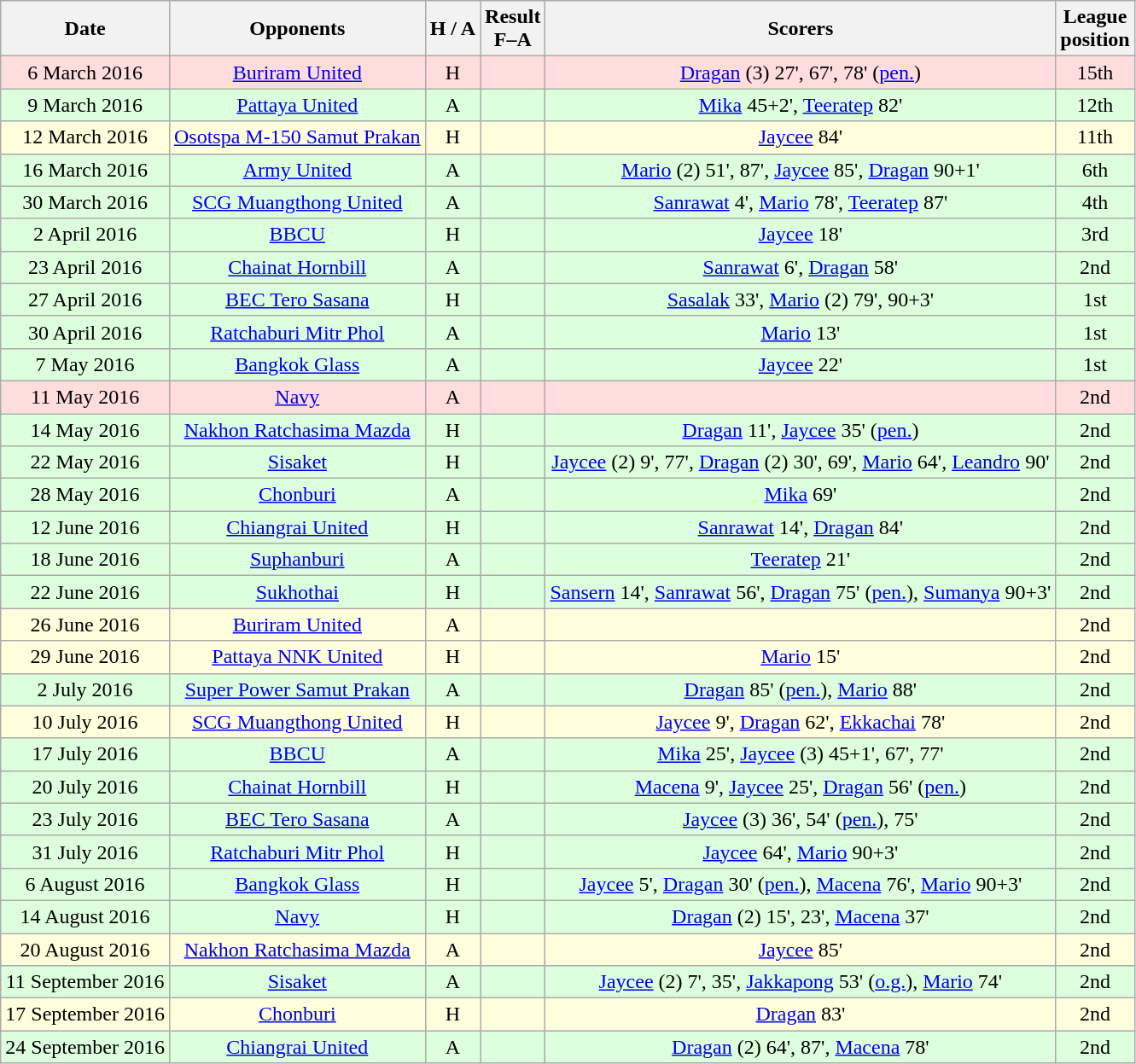<table class="wikitable" style="text-align:center">
<tr>
<th>Date</th>
<th>Opponents</th>
<th>H / A</th>
<th>Result<br>F–A</th>
<th>Scorers</th>
<th>League<br>position</th>
</tr>
<tr bgcolor="#ffdddd">
<td>6 March 2016</td>
<td><a href='#'>Buriram United</a></td>
<td>H</td>
<td></td>
<td><a href='#'>Dragan</a> (3) 27', 67', 78' (<a href='#'>pen.</a>)</td>
<td>15th</td>
</tr>
<tr bgcolor="#ddffdd">
<td>9 March 2016</td>
<td><a href='#'>Pattaya United</a></td>
<td>A</td>
<td></td>
<td><a href='#'>Mika</a> 45+2', <a href='#'>Teeratep</a> 82'</td>
<td>12th</td>
</tr>
<tr bgcolor="#ffffdd">
<td>12 March 2016</td>
<td><a href='#'>Osotspa M-150 Samut Prakan</a></td>
<td>H</td>
<td></td>
<td><a href='#'>Jaycee</a> 84'</td>
<td>11th</td>
</tr>
<tr bgcolor="#ddffdd">
<td>16 March 2016</td>
<td><a href='#'>Army United</a></td>
<td>A</td>
<td></td>
<td><a href='#'>Mario</a> (2) 51', 87', <a href='#'>Jaycee</a> 85', <a href='#'>Dragan</a> 90+1'</td>
<td>6th</td>
</tr>
<tr bgcolor="#ddffdd">
<td>30 March 2016</td>
<td><a href='#'>SCG Muangthong United</a></td>
<td>A</td>
<td></td>
<td><a href='#'>Sanrawat</a> 4', <a href='#'>Mario</a> 78', <a href='#'>Teeratep</a> 87'</td>
<td>4th</td>
</tr>
<tr bgcolor="#ddffdd">
<td>2 April 2016</td>
<td><a href='#'>BBCU</a></td>
<td>H</td>
<td></td>
<td><a href='#'>Jaycee</a> 18'</td>
<td>3rd</td>
</tr>
<tr bgcolor="#ddffdd">
<td>23 April 2016</td>
<td><a href='#'>Chainat Hornbill</a></td>
<td>A</td>
<td></td>
<td><a href='#'>Sanrawat</a> 6', <a href='#'>Dragan</a> 58'</td>
<td>2nd</td>
</tr>
<tr bgcolor="#ddffdd">
<td>27 April 2016</td>
<td><a href='#'>BEC Tero Sasana</a></td>
<td>H</td>
<td></td>
<td><a href='#'>Sasalak</a> 33', <a href='#'>Mario</a> (2) 79', 90+3'</td>
<td>1st</td>
</tr>
<tr bgcolor="#ddffdd">
<td>30 April 2016</td>
<td><a href='#'>Ratchaburi Mitr Phol</a></td>
<td>A</td>
<td></td>
<td><a href='#'>Mario</a> 13'</td>
<td>1st</td>
</tr>
<tr bgcolor="#ddffdd">
<td>7 May 2016</td>
<td><a href='#'>Bangkok Glass</a></td>
<td>A</td>
<td></td>
<td><a href='#'>Jaycee</a> 22'</td>
<td>1st</td>
</tr>
<tr bgcolor="#ffdddd">
<td>11 May 2016</td>
<td><a href='#'>Navy</a></td>
<td>A</td>
<td></td>
<td></td>
<td>2nd</td>
</tr>
<tr bgcolor="#ddffdd">
<td>14 May 2016</td>
<td><a href='#'>Nakhon Ratchasima Mazda</a></td>
<td>H</td>
<td></td>
<td><a href='#'>Dragan</a> 11', <a href='#'>Jaycee</a> 35' (<a href='#'>pen.</a>)</td>
<td>2nd</td>
</tr>
<tr bgcolor="#ddffdd">
<td>22 May 2016</td>
<td><a href='#'>Sisaket</a></td>
<td>H</td>
<td></td>
<td><a href='#'>Jaycee</a> (2) 9', 77', <a href='#'>Dragan</a> (2) 30', 69', <a href='#'>Mario</a> 64', <a href='#'>Leandro</a> 90'</td>
<td>2nd</td>
</tr>
<tr bgcolor="#ddffdd">
<td>28 May 2016</td>
<td><a href='#'>Chonburi</a></td>
<td>A</td>
<td></td>
<td><a href='#'>Mika</a> 69'</td>
<td>2nd</td>
</tr>
<tr bgcolor="#ddffdd">
<td>12 June 2016</td>
<td><a href='#'>Chiangrai United</a></td>
<td>H</td>
<td></td>
<td><a href='#'>Sanrawat</a> 14', <a href='#'>Dragan</a> 84'</td>
<td>2nd</td>
</tr>
<tr bgcolor="#ddffdd">
<td>18 June 2016</td>
<td><a href='#'>Suphanburi</a></td>
<td>A</td>
<td></td>
<td><a href='#'>Teeratep</a> 21'</td>
<td>2nd</td>
</tr>
<tr bgcolor="#ddffdd">
<td>22 June 2016</td>
<td><a href='#'>Sukhothai</a></td>
<td>H</td>
<td></td>
<td><a href='#'>Sansern</a> 14', <a href='#'>Sanrawat</a> 56', <a href='#'>Dragan</a> 75' (<a href='#'>pen.</a>), <a href='#'>Sumanya</a> 90+3'</td>
<td>2nd</td>
</tr>
<tr bgcolor="#ffffdd">
<td>26 June 2016</td>
<td><a href='#'>Buriram United</a></td>
<td>A</td>
<td></td>
<td></td>
<td>2nd</td>
</tr>
<tr bgcolor="#ffffdd">
<td>29 June 2016</td>
<td><a href='#'>Pattaya NNK United</a></td>
<td>H</td>
<td></td>
<td><a href='#'>Mario</a> 15'</td>
<td>2nd</td>
</tr>
<tr bgcolor="#ddffdd">
<td>2 July 2016</td>
<td><a href='#'>Super Power Samut Prakan</a></td>
<td>A</td>
<td></td>
<td><a href='#'>Dragan</a> 85' (<a href='#'>pen.</a>), <a href='#'>Mario</a> 88'</td>
<td>2nd</td>
</tr>
<tr bgcolor="#ffffdd">
<td>10 July 2016</td>
<td><a href='#'>SCG Muangthong United</a></td>
<td>H</td>
<td></td>
<td><a href='#'>Jaycee</a> 9', <a href='#'>Dragan</a> 62', <a href='#'>Ekkachai</a> 78'</td>
<td>2nd</td>
</tr>
<tr bgcolor="#ddffdd">
<td>17 July 2016</td>
<td><a href='#'>BBCU</a></td>
<td>A</td>
<td></td>
<td><a href='#'>Mika</a> 25', <a href='#'>Jaycee</a> (3) 45+1', 67', 77'</td>
<td>2nd</td>
</tr>
<tr bgcolor="#ddffdd">
<td>20 July 2016</td>
<td><a href='#'>Chainat Hornbill</a></td>
<td>H</td>
<td></td>
<td><a href='#'>Macena</a> 9', <a href='#'>Jaycee</a> 25', <a href='#'>Dragan</a> 56' (<a href='#'>pen.</a>)</td>
<td>2nd</td>
</tr>
<tr bgcolor="#ddffdd">
<td>23 July 2016</td>
<td><a href='#'>BEC Tero Sasana</a></td>
<td>A</td>
<td></td>
<td><a href='#'>Jaycee</a> (3) 36', 54' (<a href='#'>pen.</a>), 75'</td>
<td>2nd</td>
</tr>
<tr bgcolor="#ddffdd">
<td>31 July 2016</td>
<td><a href='#'>Ratchaburi Mitr Phol</a></td>
<td>H</td>
<td></td>
<td><a href='#'>Jaycee</a> 64', <a href='#'>Mario</a> 90+3'</td>
<td>2nd</td>
</tr>
<tr bgcolor="#ddffdd">
<td>6 August 2016</td>
<td><a href='#'>Bangkok Glass</a></td>
<td>H</td>
<td></td>
<td><a href='#'>Jaycee</a> 5', <a href='#'>Dragan</a> 30' (<a href='#'>pen.</a>), <a href='#'>Macena</a> 76', <a href='#'>Mario</a> 90+3'</td>
<td>2nd</td>
</tr>
<tr bgcolor="#ddffdd">
<td>14 August 2016</td>
<td><a href='#'>Navy</a></td>
<td>H</td>
<td></td>
<td><a href='#'>Dragan</a> (2) 15', 23', <a href='#'>Macena</a> 37'</td>
<td>2nd</td>
</tr>
<tr bgcolor="#ffffdd">
<td>20 August 2016</td>
<td><a href='#'>Nakhon Ratchasima Mazda</a></td>
<td>A</td>
<td></td>
<td><a href='#'>Jaycee</a> 85'</td>
<td>2nd</td>
</tr>
<tr bgcolor="#ddffdd">
<td>11 September 2016</td>
<td><a href='#'>Sisaket</a></td>
<td>A</td>
<td></td>
<td><a href='#'>Jaycee</a> (2) 7', 35', <a href='#'>Jakkapong</a> 53' (<a href='#'>o.g.</a>), <a href='#'>Mario</a> 74'</td>
<td>2nd</td>
</tr>
<tr bgcolor="#ffffdd">
<td>17 September 2016</td>
<td><a href='#'>Chonburi</a></td>
<td>H</td>
<td></td>
<td><a href='#'>Dragan</a> 83'</td>
<td>2nd</td>
</tr>
<tr bgcolor="#ddffdd">
<td>24 September 2016</td>
<td><a href='#'>Chiangrai United</a></td>
<td>A</td>
<td></td>
<td><a href='#'>Dragan</a> (2) 64', 87', <a href='#'>Macena</a> 78'</td>
<td>2nd</td>
</tr>
</table>
